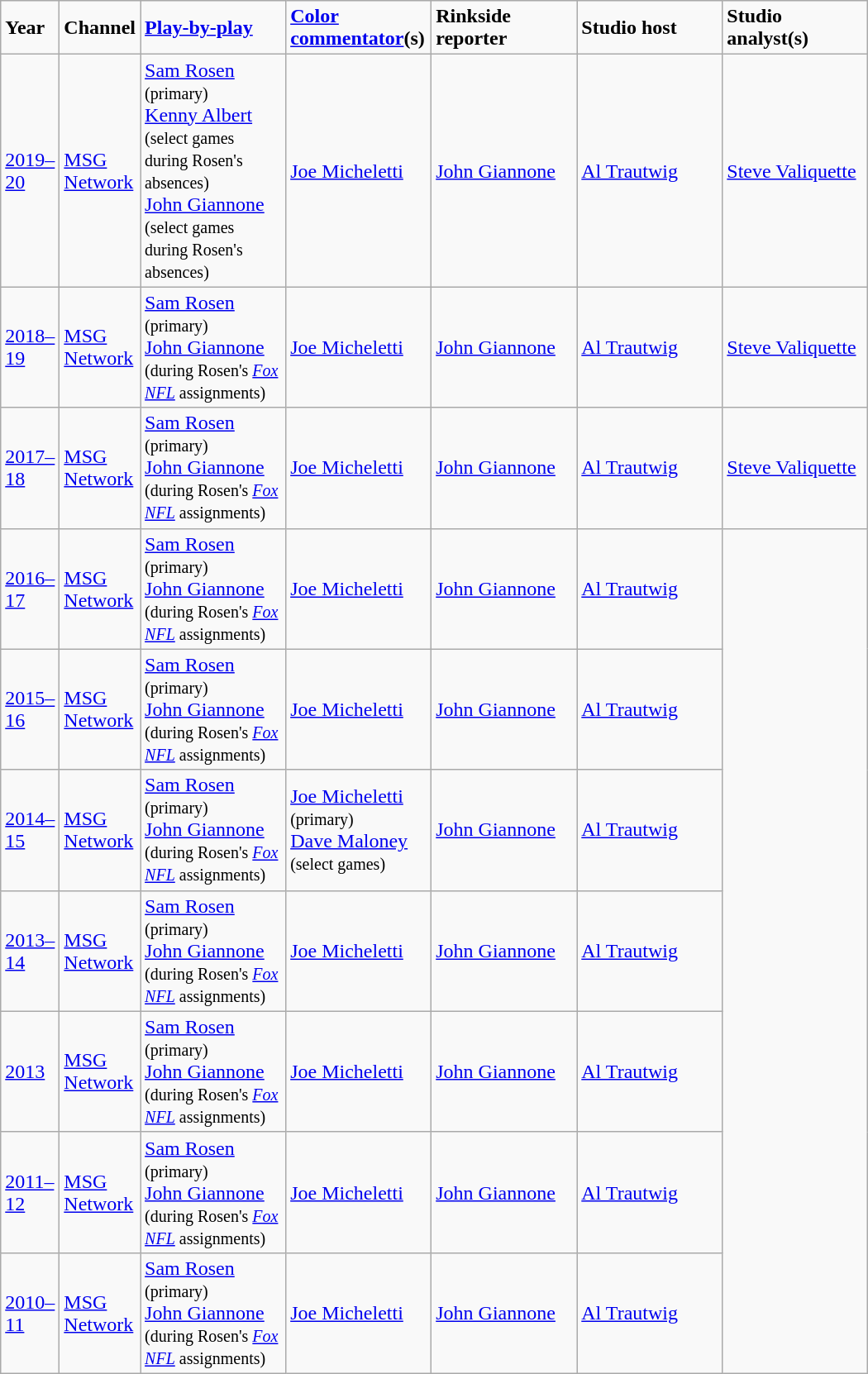<table class="wikitable">
<tr>
<td width="40"><strong>Year</strong></td>
<td width="40"><strong>Channel</strong></td>
<td width="110"><strong><a href='#'>Play-by-play</a></strong></td>
<td width="110"><strong><a href='#'>Color commentator</a>(s)</strong></td>
<td width="110"><strong>Rinkside reporter</strong></td>
<td width="110"><strong>Studio host</strong></td>
<td width="110"><strong>Studio analyst(s)</strong></td>
</tr>
<tr>
<td><a href='#'>2019–20</a></td>
<td><a href='#'>MSG Network</a></td>
<td><a href='#'>Sam Rosen</a> <small>(primary)</small><br><a href='#'>Kenny Albert</a> <small>(select games during Rosen's absences)</small><br><a href='#'>John Giannone</a> <small>(select games during Rosen's absences)</small></td>
<td><a href='#'>Joe Micheletti</a></td>
<td><a href='#'>John Giannone</a></td>
<td><a href='#'>Al Trautwig</a></td>
<td><a href='#'>Steve Valiquette</a></td>
</tr>
<tr>
<td><a href='#'>2018–19</a></td>
<td><a href='#'>MSG Network</a></td>
<td><a href='#'>Sam Rosen</a> <small>(primary)</small><br><a href='#'>John Giannone</a> <small>(during Rosen's <em><a href='#'>Fox NFL</a></em> assignments)</small></td>
<td><a href='#'>Joe Micheletti</a></td>
<td><a href='#'>John Giannone</a></td>
<td><a href='#'>Al Trautwig</a></td>
<td><a href='#'>Steve Valiquette</a></td>
</tr>
<tr>
<td><a href='#'>2017–18</a></td>
<td><a href='#'>MSG Network</a></td>
<td><a href='#'>Sam Rosen</a> <small>(primary)</small><br><a href='#'>John Giannone</a> <small>(during Rosen's <em><a href='#'>Fox NFL</a></em> assignments)</small></td>
<td><a href='#'>Joe Micheletti</a></td>
<td><a href='#'>John Giannone</a></td>
<td><a href='#'>Al Trautwig</a></td>
<td><a href='#'>Steve Valiquette</a></td>
</tr>
<tr>
<td><a href='#'>2016–17</a></td>
<td><a href='#'>MSG Network</a></td>
<td><a href='#'>Sam Rosen</a> <small>(primary)</small><br><a href='#'>John Giannone</a> <small>(during Rosen's <em><a href='#'>Fox NFL</a></em> assignments)</small></td>
<td><a href='#'>Joe Micheletti</a></td>
<td><a href='#'>John Giannone</a></td>
<td><a href='#'>Al Trautwig</a></td>
</tr>
<tr>
<td><a href='#'>2015–16</a></td>
<td><a href='#'>MSG Network</a></td>
<td><a href='#'>Sam Rosen</a> <small>(primary)</small><br><a href='#'>John Giannone</a> <small>(during Rosen's <em><a href='#'>Fox NFL</a></em> assignments)</small></td>
<td><a href='#'>Joe Micheletti</a></td>
<td><a href='#'>John Giannone</a></td>
<td><a href='#'>Al Trautwig</a></td>
</tr>
<tr>
<td><a href='#'>2014–15</a></td>
<td><a href='#'>MSG Network</a></td>
<td><a href='#'>Sam Rosen</a> <small>(primary)</small><br><a href='#'>John Giannone</a> <small>(during Rosen's <em><a href='#'>Fox NFL</a></em> assignments)</small></td>
<td><a href='#'>Joe Micheletti</a> <small>(primary)</small><br><a href='#'>Dave Maloney</a> <small>(select games)</small></td>
<td><a href='#'>John Giannone</a></td>
<td><a href='#'>Al Trautwig</a></td>
</tr>
<tr>
<td><a href='#'>2013–14</a></td>
<td><a href='#'>MSG Network</a></td>
<td><a href='#'>Sam Rosen</a> <small>(primary)</small><br><a href='#'>John Giannone</a> <small>(during Rosen's <em><a href='#'>Fox NFL</a></em> assignments)</small></td>
<td><a href='#'>Joe Micheletti</a></td>
<td><a href='#'>John Giannone</a></td>
<td><a href='#'>Al Trautwig</a></td>
</tr>
<tr>
<td><a href='#'>2013</a></td>
<td><a href='#'>MSG Network</a></td>
<td><a href='#'>Sam Rosen</a> <small>(primary)</small><br><a href='#'>John Giannone</a> <small>(during Rosen's <em><a href='#'>Fox NFL</a></em> assignments)</small></td>
<td><a href='#'>Joe Micheletti</a></td>
<td><a href='#'>John Giannone</a></td>
<td><a href='#'>Al Trautwig</a></td>
</tr>
<tr>
<td><a href='#'>2011–12</a></td>
<td><a href='#'>MSG Network</a></td>
<td><a href='#'>Sam Rosen</a> <small>(primary)</small><br><a href='#'>John Giannone</a> <small>(during Rosen's <em><a href='#'>Fox NFL</a></em> assignments)</small></td>
<td><a href='#'>Joe Micheletti</a></td>
<td><a href='#'>John Giannone</a></td>
<td><a href='#'>Al Trautwig</a></td>
</tr>
<tr>
<td><a href='#'>2010–11</a></td>
<td><a href='#'>MSG Network</a></td>
<td><a href='#'>Sam Rosen</a> <small>(primary)</small><br><a href='#'>John Giannone</a> <small>(during Rosen's <em><a href='#'>Fox NFL</a></em> assignments)</small></td>
<td><a href='#'>Joe Micheletti</a></td>
<td><a href='#'>John Giannone</a></td>
<td><a href='#'>Al Trautwig</a></td>
</tr>
</table>
